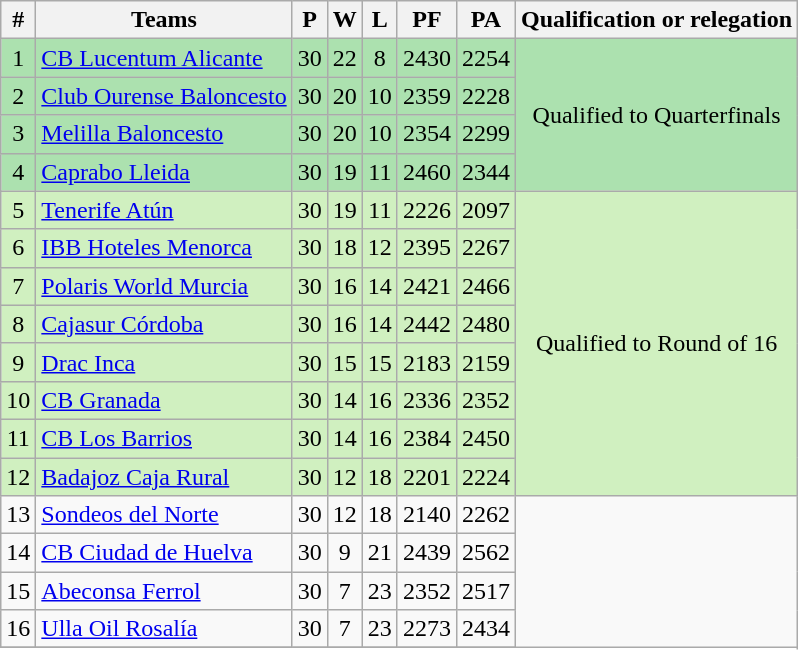<table class="wikitable" style="text-align: center;">
<tr>
<th>#</th>
<th>Teams</th>
<th>P</th>
<th>W</th>
<th>L</th>
<th>PF</th>
<th>PA</th>
<th>Qualification or relegation</th>
</tr>
<tr style="background:#ACE1AF;">
<td>1</td>
<td align=left><a href='#'>CB Lucentum Alicante</a></td>
<td>30</td>
<td>22</td>
<td>8</td>
<td>2430</td>
<td>2254</td>
<td rowspan=4>Qualified to Quarterfinals</td>
</tr>
<tr style="background:#ACE1AF;">
<td>2</td>
<td align=left><a href='#'>Club Ourense Baloncesto</a></td>
<td>30</td>
<td>20</td>
<td>10</td>
<td>2359</td>
<td>2228</td>
</tr>
<tr style="background:#ACE1AF;">
<td>3</td>
<td align=left><a href='#'>Melilla Baloncesto</a></td>
<td>30</td>
<td>20</td>
<td>10</td>
<td>2354</td>
<td>2299</td>
</tr>
<tr style="background:#ACE1AF;">
<td>4</td>
<td align=left><a href='#'>Caprabo Lleida</a></td>
<td>30</td>
<td>19</td>
<td>11</td>
<td>2460</td>
<td>2344</td>
</tr>
<tr style="background:#D0F0C0;">
<td>5</td>
<td align=left><a href='#'>Tenerife Atún</a></td>
<td>30</td>
<td>19</td>
<td>11</td>
<td>2226</td>
<td>2097</td>
<td rowspan=8>Qualified to Round of 16</td>
</tr>
<tr style="background:#D0F0C0;">
<td>6</td>
<td align=left><a href='#'>IBB Hoteles Menorca</a></td>
<td>30</td>
<td>18</td>
<td>12</td>
<td>2395</td>
<td>2267</td>
</tr>
<tr style="background:#D0F0C0;">
<td>7</td>
<td align=left><a href='#'>Polaris World Murcia</a></td>
<td>30</td>
<td>16</td>
<td>14</td>
<td>2421</td>
<td>2466</td>
</tr>
<tr style="background:#D0F0C0;">
<td>8</td>
<td align=left><a href='#'>Cajasur Córdoba</a></td>
<td>30</td>
<td>16</td>
<td>14</td>
<td>2442</td>
<td>2480</td>
</tr>
<tr style="background:#D0F0C0;">
<td>9</td>
<td align=left><a href='#'>Drac Inca</a></td>
<td>30</td>
<td>15</td>
<td>15</td>
<td>2183</td>
<td>2159</td>
</tr>
<tr style="background:#D0F0C0;">
<td>10</td>
<td align=left><a href='#'>CB Granada</a></td>
<td>30</td>
<td>14</td>
<td>16</td>
<td>2336</td>
<td>2352</td>
</tr>
<tr style="background:#D0F0C0;">
<td>11</td>
<td align=left><a href='#'>CB Los Barrios</a></td>
<td>30</td>
<td>14</td>
<td>16</td>
<td>2384</td>
<td>2450</td>
</tr>
<tr style="background:#D0F0C0;">
<td>12</td>
<td align=left><a href='#'>Badajoz Caja Rural</a></td>
<td>30</td>
<td>12</td>
<td>18</td>
<td>2201</td>
<td>2224</td>
</tr>
<tr>
<td>13</td>
<td align=left><a href='#'>Sondeos del Norte</a></td>
<td>30</td>
<td>12</td>
<td>18</td>
<td>2140</td>
<td>2262</td>
</tr>
<tr>
<td>14</td>
<td align=left><a href='#'>CB Ciudad de Huelva</a></td>
<td>30</td>
<td>9</td>
<td>21</td>
<td>2439</td>
<td>2562</td>
</tr>
<tr>
<td>15</td>
<td align=left><a href='#'>Abeconsa Ferrol</a></td>
<td>30</td>
<td>7</td>
<td>23</td>
<td>2352</td>
<td>2517</td>
</tr>
<tr>
<td>16</td>
<td align=left><a href='#'>Ulla Oil Rosalía</a></td>
<td>30</td>
<td>7</td>
<td>23</td>
<td>2273</td>
<td>2434</td>
</tr>
<tr>
</tr>
</table>
